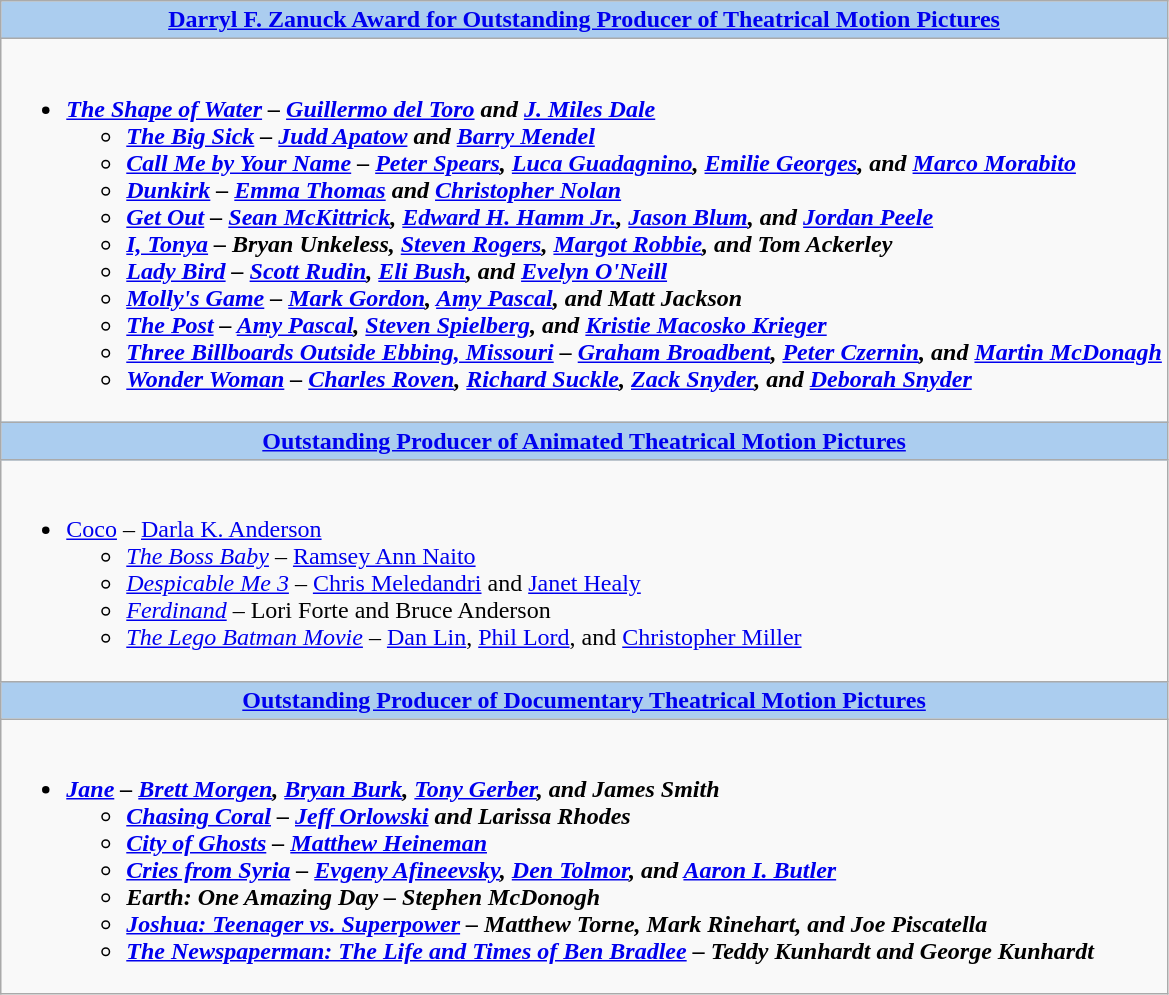<table class=wikitable style="width="100%">
<tr>
<th colspan="2" style="background:#abcdef;"><a href='#'>Darryl F. Zanuck Award for Outstanding Producer of Theatrical Motion Pictures</a></th>
</tr>
<tr>
<td colspan="2" style="vertical-align:top;"><br><ul><li><strong><em><a href='#'>The Shape of Water</a><em> – <a href='#'>Guillermo del Toro</a> and <a href='#'>J. Miles Dale</a><strong><ul><li></em><a href='#'>The Big Sick</a><em> – <a href='#'>Judd Apatow</a> and <a href='#'>Barry Mendel</a></li><li></em><a href='#'>Call Me by Your Name</a><em> – <a href='#'>Peter Spears</a>, <a href='#'>Luca Guadagnino</a>, <a href='#'>Emilie Georges</a>, and <a href='#'>Marco Morabito</a></li><li></em><a href='#'>Dunkirk</a><em> – <a href='#'>Emma Thomas</a> and <a href='#'>Christopher Nolan</a></li><li></em><a href='#'>Get Out</a><em> – <a href='#'>Sean McKittrick</a>, <a href='#'>Edward H. Hamm Jr.</a>, <a href='#'>Jason Blum</a>, and <a href='#'>Jordan Peele</a></li><li></em><a href='#'>I, Tonya</a><em> – Bryan Unkeless, <a href='#'>Steven Rogers</a>, <a href='#'>Margot Robbie</a>, and Tom Ackerley</li><li></em><a href='#'>Lady Bird</a><em> – <a href='#'>Scott Rudin</a>, <a href='#'>Eli Bush</a>, and <a href='#'>Evelyn O'Neill</a></li><li></em><a href='#'>Molly's Game</a><em> – <a href='#'>Mark Gordon</a>, <a href='#'>Amy Pascal</a>, and Matt Jackson</li><li></em><a href='#'>The Post</a><em> – <a href='#'>Amy Pascal</a>, <a href='#'>Steven Spielberg</a>, and <a href='#'>Kristie Macosko Krieger</a></li><li></em><a href='#'>Three Billboards Outside Ebbing, Missouri</a><em> – <a href='#'>Graham Broadbent</a>, <a href='#'>Peter Czernin</a>, and <a href='#'>Martin McDonagh</a></li><li></em><a href='#'>Wonder Woman</a><em> – <a href='#'>Charles Roven</a>, <a href='#'>Richard Suckle</a>, <a href='#'>Zack Snyder</a>, and <a href='#'>Deborah Snyder</a></li></ul></li></ul></td>
</tr>
<tr>
<th colspan="2" style="background:#abcdef;"><a href='#'>Outstanding Producer of Animated Theatrical Motion Pictures</a></th>
</tr>
<tr>
<td colspan="2" style="vertical-align:top;"><br><ul><li></em></strong><a href='#'>Coco</a></em> – <a href='#'>Darla K. Anderson</a></strong><ul><li><em><a href='#'>The Boss Baby</a></em> – <a href='#'>Ramsey Ann Naito</a></li><li><em><a href='#'>Despicable Me 3</a></em> – <a href='#'>Chris Meledandri</a> and <a href='#'>Janet Healy</a></li><li><em><a href='#'>Ferdinand</a></em> – Lori Forte and Bruce Anderson</li><li><em><a href='#'>The Lego Batman Movie</a></em> – <a href='#'>Dan Lin</a>, <a href='#'>Phil Lord</a>, and <a href='#'>Christopher Miller</a></li></ul></li></ul></td>
</tr>
<tr>
<th colspan="2" style="background:#abcdef;"><a href='#'>Outstanding Producer of Documentary Theatrical Motion Pictures</a></th>
</tr>
<tr>
<td colspan="2" style="vertical-align:top;"><br><ul><li><strong><em><a href='#'>Jane</a><em> – <a href='#'>Brett Morgen</a>, <a href='#'>Bryan Burk</a>, <a href='#'>Tony Gerber</a>, and James Smith<strong><ul><li></em><a href='#'>Chasing Coral</a><em> – <a href='#'>Jeff Orlowski</a> and Larissa Rhodes</li><li></em><a href='#'>City of Ghosts</a><em> – <a href='#'>Matthew Heineman</a></li><li></em><a href='#'>Cries from Syria</a><em> – <a href='#'>Evgeny Afineevsky</a>, <a href='#'>Den Tolmor</a>, and <a href='#'>Aaron I. Butler</a></li><li></em>Earth: One Amazing Day<em> – Stephen McDonogh</li><li></em><a href='#'>Joshua: Teenager vs. Superpower</a><em> – Matthew Torne, Mark Rinehart, and Joe Piscatella</li><li></em><a href='#'>The Newspaperman: The Life and Times of Ben Bradlee</a><em> – Teddy Kunhardt and George Kunhardt</li></ul></li></ul></td>
</tr>
</table>
